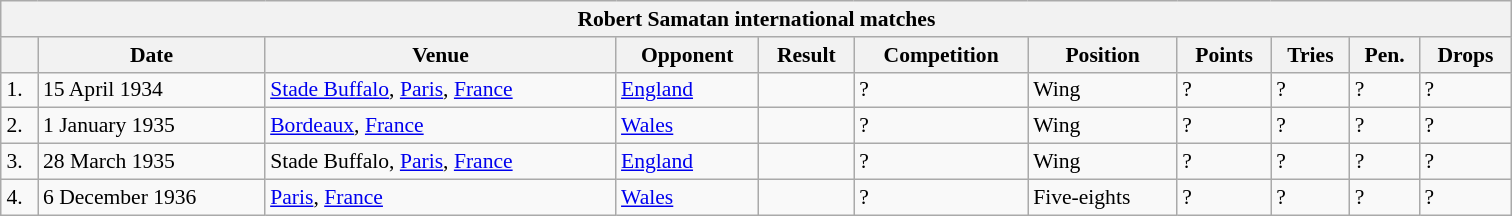<table class="wikitable sortable" style="float:center; border:1px; font-size:90%; margin-left:1em;" border="1">
<tr>
<th colspan="12" width="1000">Robert Samatan international matches</th>
</tr>
<tr>
<th></th>
<th>Date</th>
<th>Venue</th>
<th>Opponent</th>
<th>Result</th>
<th>Competition</th>
<th>Position</th>
<th>Points</th>
<th>Tries</th>
<th>Pen.</th>
<th>Drops</th>
</tr>
<tr>
<td>1.</td>
<td>15 April 1934</td>
<td><a href='#'>Stade Buffalo</a>, <a href='#'>Paris</a>, <a href='#'>France</a></td>
<td><a href='#'>England</a></td>
<td></td>
<td>?</td>
<td>Wing</td>
<td>?</td>
<td>?</td>
<td>?</td>
<td>?</td>
</tr>
<tr>
<td>2.</td>
<td>1 January 1935</td>
<td><a href='#'>Bordeaux</a>, <a href='#'>France</a></td>
<td><a href='#'>Wales</a></td>
<td></td>
<td>?</td>
<td>Wing</td>
<td>?</td>
<td>?</td>
<td>?</td>
<td>?</td>
</tr>
<tr>
<td>3.</td>
<td>28 March 1935</td>
<td>Stade Buffalo, <a href='#'>Paris</a>, <a href='#'>France</a></td>
<td><a href='#'>England</a></td>
<td></td>
<td>?</td>
<td>Wing</td>
<td>?</td>
<td>?</td>
<td>?</td>
<td>?</td>
</tr>
<tr>
<td>4.</td>
<td>6 December 1936</td>
<td><a href='#'>Paris</a>, <a href='#'>France</a></td>
<td><a href='#'>Wales</a></td>
<td></td>
<td>?</td>
<td>Five-eights</td>
<td>?</td>
<td>?</td>
<td>?</td>
<td>?</td>
</tr>
</table>
